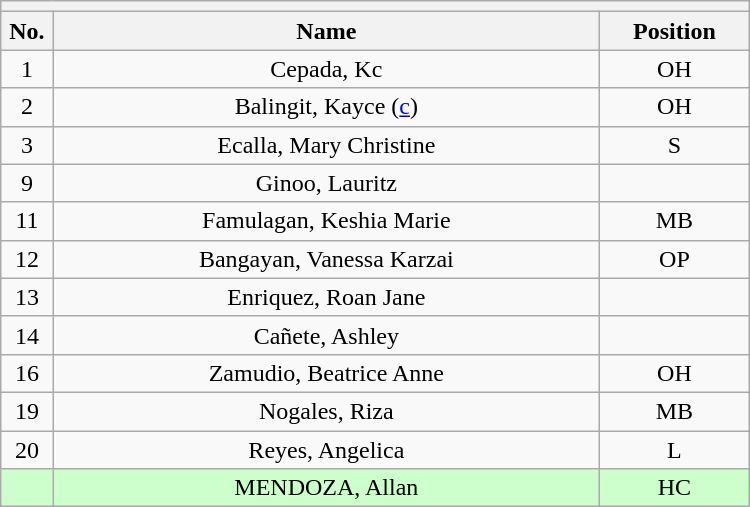<table class="wikitable mw-collapsible mw-collapsed" style="text-align:center; width:500px; border:none">
<tr>
<th style="text-align:center" colspan="3"></th>
</tr>
<tr>
<th style="width:7%">No.</th>
<th>Name</th>
<th style="width:20%">Position</th>
</tr>
<tr>
<td>1</td>
<td>Cepada, Kc</td>
<td>OH</td>
</tr>
<tr>
<td>2</td>
<td>Balingit, Kayce (<a href='#'>c</a>)</td>
<td>OH</td>
</tr>
<tr>
<td>3</td>
<td>Ecalla, Mary Christine</td>
<td>S</td>
</tr>
<tr>
<td>9</td>
<td>Ginoo, Lauritz</td>
<td></td>
</tr>
<tr>
<td>11</td>
<td>Famulagan, Keshia Marie</td>
<td>MB</td>
</tr>
<tr>
<td>12</td>
<td>Bangayan, Vanessa Karzai</td>
<td>OP</td>
</tr>
<tr>
<td>13</td>
<td>Enriquez, Roan Jane</td>
<td></td>
</tr>
<tr>
<td>14</td>
<td>Cañete, Ashley</td>
<td></td>
</tr>
<tr>
<td>16</td>
<td>Zamudio, Beatrice Anne</td>
<td>OH</td>
</tr>
<tr>
<td>19</td>
<td>Nogales, Riza</td>
<td>MB</td>
</tr>
<tr>
<td>20</td>
<td>Reyes, Angelica</td>
<td>L</td>
</tr>
<tr bgcolor=#CCFFCC>
<td></td>
<td>MENDOZA, Allan</td>
<td>HC</td>
</tr>
</table>
